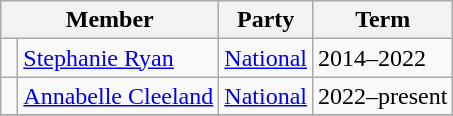<table class="wikitable">
<tr>
<th colspan="2">Member</th>
<th>Party</th>
<th>Term</th>
</tr>
<tr>
<td> </td>
<td><a href='#'>Stephanie Ryan</a></td>
<td><a href='#'>National</a></td>
<td>2014–2022</td>
</tr>
<tr>
<td> </td>
<td><a href='#'>Annabelle Cleeland</a></td>
<td><a href='#'>National</a></td>
<td>2022–present</td>
</tr>
<tr>
</tr>
</table>
